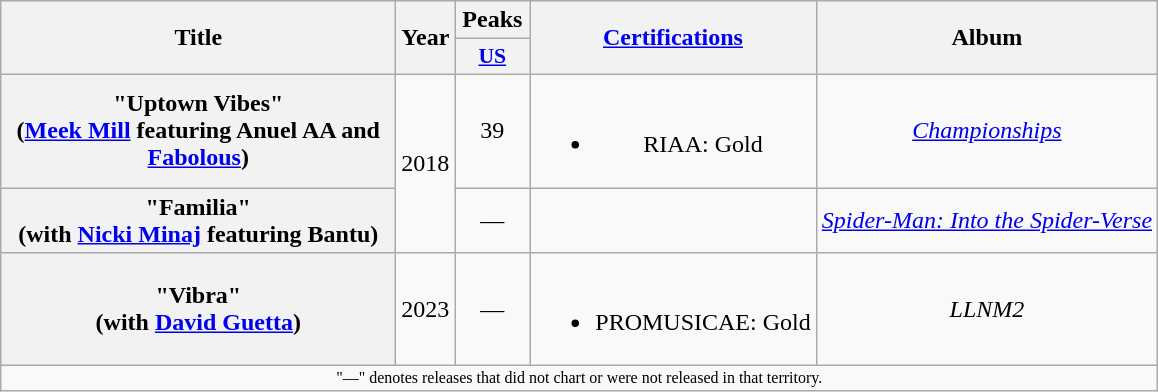<table class="wikitable plainrowheaders" style="text-align:center;">
<tr>
<th scope="col" rowspan="2" style="width:16em;">Title</th>
<th scope="col" rowspan="2">Year</th>
<th scope="col">Peaks</th>
<th scope="col" rowspan="2"><a href='#'>Certifications</a></th>
<th scope="col" rowspan="2">Album</th>
</tr>
<tr>
<th scope="col" style="width:3em;font-size:90%;"><a href='#'>US</a><br></th>
</tr>
<tr>
<th scope="row">"Uptown Vibes"<br><span>(<a href='#'>Meek Mill</a> featuring Anuel AA and <a href='#'>Fabolous</a>)</span></th>
<td rowspan="2">2018</td>
<td>39</td>
<td><br><ul><li>RIAA: Gold</li></ul></td>
<td><em><a href='#'>Championships</a></em></td>
</tr>
<tr>
<th scope="row">"Familia"<br><span>(with <a href='#'>Nicki Minaj</a> featuring Bantu)</span></th>
<td>—</td>
<td></td>
<td><em><a href='#'>Spider-Man: Into the Spider-Verse</a></em></td>
</tr>
<tr>
<th scope="row">"Vibra"<br><span>(with <a href='#'>David Guetta</a>)</span></th>
<td>2023</td>
<td>—</td>
<td><br><ul><li>PROMUSICAE: Gold</li></ul></td>
<td><em>LLNM2</em></td>
</tr>
<tr>
<td colspan="12" style="text-align:center; font-size:8pt;">"—" denotes releases that did not chart or were not released in that territory.</td>
</tr>
</table>
